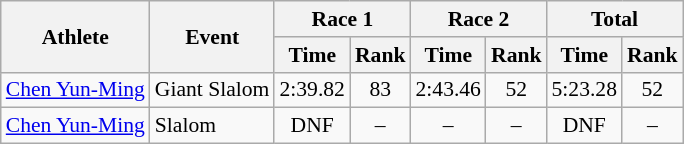<table class="wikitable" style="font-size:90%">
<tr>
<th rowspan="2">Athlete</th>
<th rowspan="2">Event</th>
<th colspan="2">Race 1</th>
<th colspan="2">Race 2</th>
<th colspan="2">Total</th>
</tr>
<tr>
<th>Time</th>
<th>Rank</th>
<th>Time</th>
<th>Rank</th>
<th>Time</th>
<th>Rank</th>
</tr>
<tr>
<td><a href='#'>Chen Yun-Ming</a></td>
<td>Giant Slalom</td>
<td align="center">2:39.82</td>
<td align="center">83</td>
<td align="center">2:43.46</td>
<td align="center">52</td>
<td align="center">5:23.28</td>
<td align="center">52</td>
</tr>
<tr>
<td><a href='#'>Chen Yun-Ming</a></td>
<td>Slalom</td>
<td align="center">DNF</td>
<td align="center">–</td>
<td align="center">–</td>
<td align="center">–</td>
<td align="center">DNF</td>
<td align="center">–</td>
</tr>
</table>
